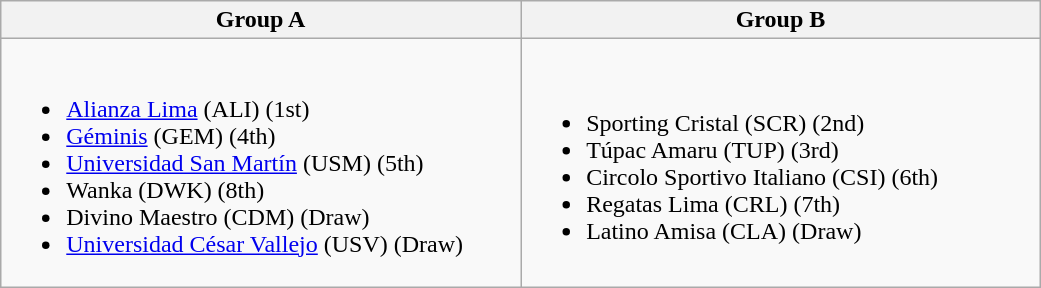<table class="wikitable">
<tr>
<th width=45%>Group A</th>
<th width=45%>Group B</th>
</tr>
<tr>
<td><br><ul><li> <a href='#'>Alianza Lima</a> (ALI) (1st)</li><li> <a href='#'>Géminis</a> (GEM) (4th)</li><li> <a href='#'>Universidad San Martín</a> (USM) (5th)</li><li> Wanka (DWK) (8th)</li><li> Divino Maestro (CDM) (Draw)</li><li> <a href='#'>Universidad César Vallejo</a> (USV) (Draw)</li></ul></td>
<td><br><ul><li> Sporting Cristal (SCR) (2nd)</li><li> Túpac Amaru (TUP) (3rd)</li><li> Circolo Sportivo Italiano (CSI) (6th)</li><li> Regatas Lima (CRL) (7th)</li><li> Latino Amisa (CLA) (Draw)</li></ul></td>
</tr>
</table>
